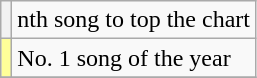<table class="wikitable plainrowheaders">
<tr>
<th scope=col></th>
<td>nth song to top the chart</td>
</tr>
<tr>
<td bgcolor=#FFFF99 align=center></td>
<td>No. 1 song of the year</td>
</tr>
<tr>
</tr>
</table>
